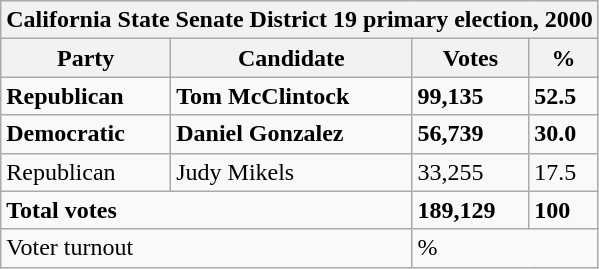<table class="wikitable">
<tr>
<th colspan="4">California State Senate District 19 primary election, 2000</th>
</tr>
<tr>
<th>Party</th>
<th>Candidate</th>
<th>Votes</th>
<th>%</th>
</tr>
<tr>
<td><strong>Republican</strong></td>
<td><strong>Tom McClintock</strong></td>
<td><strong>99,135</strong></td>
<td><strong>52.5</strong></td>
</tr>
<tr>
<td><strong>Democratic</strong></td>
<td><strong>Daniel Gonzalez</strong></td>
<td><strong>56,739</strong></td>
<td><strong>30.0</strong></td>
</tr>
<tr>
<td>Republican</td>
<td>Judy Mikels</td>
<td>33,255</td>
<td>17.5</td>
</tr>
<tr>
<td colspan="2"><strong>Total votes</strong></td>
<td><strong>189,129</strong></td>
<td><strong>100</strong></td>
</tr>
<tr>
<td colspan="2">Voter turnout</td>
<td colspan="2">%</td>
</tr>
</table>
